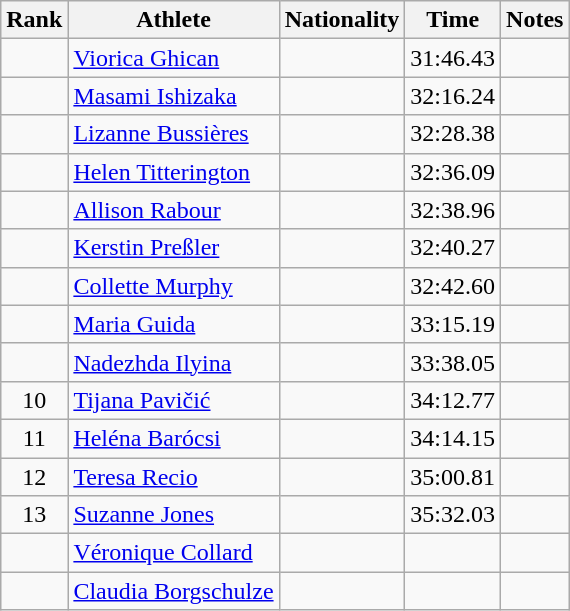<table class="wikitable sortable" style="text-align:center">
<tr>
<th>Rank</th>
<th>Athlete</th>
<th>Nationality</th>
<th>Time</th>
<th>Notes</th>
</tr>
<tr>
<td></td>
<td align=left><a href='#'>Viorica Ghican</a></td>
<td align=left></td>
<td>31:46.43</td>
<td></td>
</tr>
<tr>
<td></td>
<td align=left><a href='#'>Masami Ishizaka</a></td>
<td align=left></td>
<td>32:16.24</td>
<td></td>
</tr>
<tr>
<td></td>
<td align=left><a href='#'>Lizanne Bussières</a></td>
<td align=left></td>
<td>32:28.38</td>
<td></td>
</tr>
<tr>
<td></td>
<td align=left><a href='#'>Helen Titterington</a></td>
<td align=left></td>
<td>32:36.09</td>
<td></td>
</tr>
<tr>
<td></td>
<td align=left><a href='#'>Allison Rabour</a></td>
<td align=left></td>
<td>32:38.96</td>
<td></td>
</tr>
<tr>
<td></td>
<td align=left><a href='#'>Kerstin Preßler</a></td>
<td align=left></td>
<td>32:40.27</td>
<td></td>
</tr>
<tr>
<td></td>
<td align=left><a href='#'>Collette Murphy</a></td>
<td align=left></td>
<td>32:42.60</td>
<td></td>
</tr>
<tr>
<td></td>
<td align=left><a href='#'>Maria Guida</a></td>
<td align=left></td>
<td>33:15.19</td>
<td></td>
</tr>
<tr>
<td></td>
<td align=left><a href='#'>Nadezhda Ilyina</a></td>
<td align=left></td>
<td>33:38.05</td>
<td></td>
</tr>
<tr>
<td>10</td>
<td align=left><a href='#'>Tijana Pavičić</a></td>
<td align=left></td>
<td>34:12.77</td>
<td></td>
</tr>
<tr>
<td>11</td>
<td align=left><a href='#'>Heléna Barócsi</a></td>
<td align=left></td>
<td>34:14.15</td>
<td></td>
</tr>
<tr>
<td>12</td>
<td align=left><a href='#'>Teresa Recio</a></td>
<td align=left></td>
<td>35:00.81</td>
<td></td>
</tr>
<tr>
<td>13</td>
<td align=left><a href='#'>Suzanne Jones</a></td>
<td align=left></td>
<td>35:32.03</td>
<td></td>
</tr>
<tr>
<td></td>
<td align=left><a href='#'>Véronique Collard</a></td>
<td align=left></td>
<td></td>
<td></td>
</tr>
<tr>
<td></td>
<td align=left><a href='#'>Claudia Borgschulze</a></td>
<td align=left></td>
<td></td>
<td></td>
</tr>
</table>
